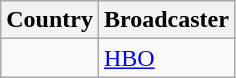<table class="wikitable">
<tr>
<th align=center>Country</th>
<th align=center>Broadcaster</th>
</tr>
<tr>
<td></td>
<td><a href='#'>HBO</a></td>
</tr>
</table>
